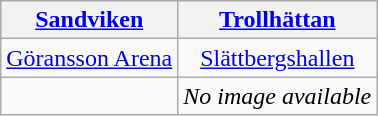<table class="wikitable" style="text-align:center">
<tr>
<th><a href='#'>Sandviken</a></th>
<th><a href='#'>Trollhättan</a></th>
</tr>
<tr>
<td><a href='#'>Göransson Arena</a></td>
<td><a href='#'>Slättbergshallen</a></td>
</tr>
<tr>
<td></td>
<td><em>No image available</em></td>
</tr>
</table>
